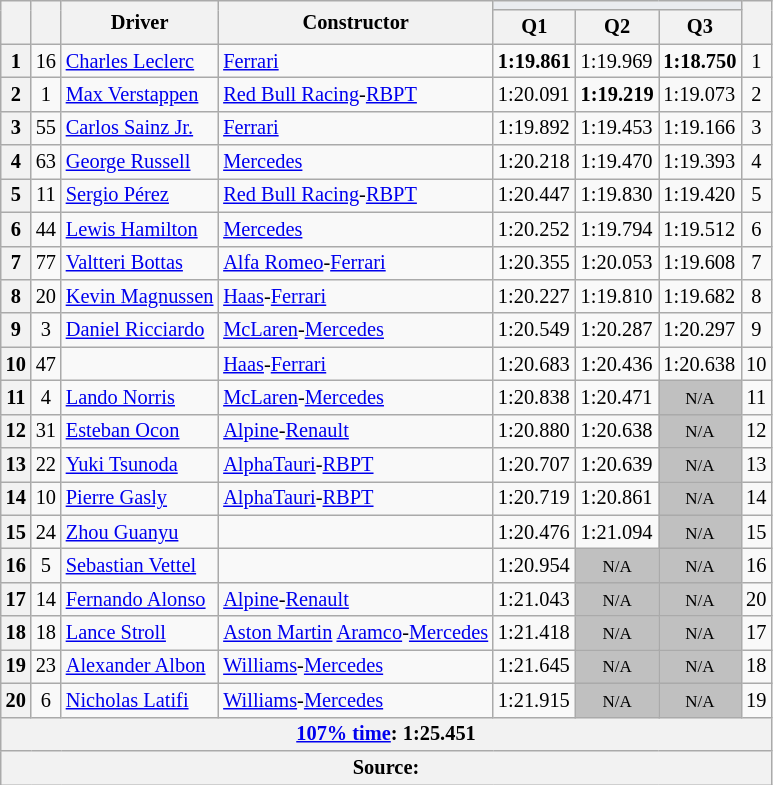<table class="wikitable sortable" style="font-size: 85%;">
<tr>
<th rowspan="2"></th>
<th rowspan="2"></th>
<th rowspan="2">Driver</th>
<th rowspan="2">Constructor</th>
<th colspan="3" style="background:#eaecf0; text-align:center;"></th>
<th rowspan="2"></th>
</tr>
<tr>
<th scope="col">Q1</th>
<th scope="col">Q2</th>
<th scope="col">Q3</th>
</tr>
<tr>
<th scope="row">1</th>
<td align="center">16</td>
<td data-sort-value="lec"> <a href='#'>Charles Leclerc</a></td>
<td><a href='#'>Ferrari</a></td>
<td><strong>1:19.861</strong></td>
<td>1:19.969</td>
<td><strong>1:18.750</strong></td>
<td align="center">1</td>
</tr>
<tr>
<th scope="row">2</th>
<td align="center">1</td>
<td data-sort-value="ver"> <a href='#'>Max Verstappen</a></td>
<td><a href='#'>Red Bull Racing</a>-<a href='#'>RBPT</a></td>
<td>1:20.091</td>
<td><strong>1:19.219</strong></td>
<td>1:19.073</td>
<td align="center">2</td>
</tr>
<tr>
<th scope="row">3</th>
<td align="center">55</td>
<td data-sort-value="sai"> <a href='#'>Carlos Sainz Jr.</a></td>
<td><a href='#'>Ferrari</a></td>
<td>1:19.892</td>
<td>1:19.453</td>
<td>1:19.166</td>
<td align="center">3</td>
</tr>
<tr>
<th scope="row">4</th>
<td align="center">63</td>
<td data-sort-value="rus"> <a href='#'>George Russell</a></td>
<td><a href='#'>Mercedes</a></td>
<td>1:20.218</td>
<td>1:19.470</td>
<td>1:19.393</td>
<td align="center">4</td>
</tr>
<tr>
<th scope="row">5</th>
<td align="center">11</td>
<td data-sort-value="per"> <a href='#'>Sergio Pérez</a></td>
<td><a href='#'>Red Bull Racing</a>-<a href='#'>RBPT</a></td>
<td>1:20.447</td>
<td>1:19.830</td>
<td>1:19.420</td>
<td align="center">5</td>
</tr>
<tr>
<th scope="row">6</th>
<td align="center">44</td>
<td data-sort-value="ham"> <a href='#'>Lewis Hamilton</a></td>
<td><a href='#'>Mercedes</a></td>
<td>1:20.252</td>
<td>1:19.794</td>
<td>1:19.512</td>
<td align="center">6</td>
</tr>
<tr>
<th scope="row">7</th>
<td align="center">77</td>
<td data-sort-value="bot"> <a href='#'>Valtteri Bottas</a></td>
<td><a href='#'>Alfa Romeo</a>-<a href='#'>Ferrari</a></td>
<td>1:20.355</td>
<td>1:20.053</td>
<td>1:19.608</td>
<td align="center">7</td>
</tr>
<tr>
<th scope="row">8</th>
<td align="center">20</td>
<td data-sort-value="mag"> <a href='#'>Kevin Magnussen</a></td>
<td><a href='#'>Haas</a>-<a href='#'>Ferrari</a></td>
<td>1:20.227</td>
<td>1:19.810</td>
<td>1:19.682</td>
<td align="center">8</td>
</tr>
<tr>
<th scope="row">9</th>
<td align="center">3</td>
<td data-sort-value="ric"> <a href='#'>Daniel Ricciardo</a></td>
<td><a href='#'>McLaren</a>-<a href='#'>Mercedes</a></td>
<td>1:20.549</td>
<td>1:20.287</td>
<td>1:20.297</td>
<td align="center">9</td>
</tr>
<tr>
<th scope="row">10</th>
<td align="center">47</td>
<td data-sort-value="sch"></td>
<td><a href='#'>Haas</a>-<a href='#'>Ferrari</a></td>
<td>1:20.683</td>
<td>1:20.436</td>
<td>1:20.638</td>
<td align="center">10</td>
</tr>
<tr>
<th scope="row">11</th>
<td align="center">4</td>
<td data-sort-value="nor"> <a href='#'>Lando Norris</a></td>
<td><a href='#'>McLaren</a>-<a href='#'>Mercedes</a></td>
<td>1:20.838</td>
<td>1:20.471</td>
<td data-sort-value="13" align="center" style="background: silver"><small>N/A</small></td>
<td align="center">11</td>
</tr>
<tr>
<th scope="row">12</th>
<td align="center">31</td>
<td data-sort-value="oco"> <a href='#'>Esteban Ocon</a></td>
<td><a href='#'>Alpine</a>-<a href='#'>Renault</a></td>
<td>1:20.880</td>
<td>1:20.638</td>
<td data-sort-value="13" align="center" style="background: silver"><small>N/A</small></td>
<td align="center">12</td>
</tr>
<tr>
<th scope="row">13</th>
<td align="center">22</td>
<td data-sort-value="tsu"> <a href='#'>Yuki Tsunoda</a></td>
<td><a href='#'>AlphaTauri</a>-<a href='#'>RBPT</a></td>
<td>1:20.707</td>
<td>1:20.639</td>
<td data-sort-value="13" align="center" style="background: silver"><small>N/A</small></td>
<td align="center">13</td>
</tr>
<tr>
<th scope="row">14</th>
<td align="center">10</td>
<td data-sort-value="gas"> <a href='#'>Pierre Gasly</a></td>
<td><a href='#'>AlphaTauri</a>-<a href='#'>RBPT</a></td>
<td>1:20.719</td>
<td>1:20.861</td>
<td data-sort-value="13" align="center" style="background: silver"><small>N/A</small></td>
<td align="center">14</td>
</tr>
<tr>
<th scope="row">15</th>
<td align="center">24</td>
<td data-sort-value="zho"> <a href='#'>Zhou Guanyu</a></td>
<td></td>
<td>1:20.476</td>
<td>1:21.094</td>
<td data-sort-value="12" align="center" style="background: silver"><small>N/A</small></td>
<td align="center">15</td>
</tr>
<tr>
<th scope="row">16</th>
<td align="center">5</td>
<td data-sort-value="vet"> <a href='#'>Sebastian Vettel</a></td>
<td></td>
<td>1:20.954</td>
<td data-sort-value="13" align="center" style="background: silver"><small>N/A</small></td>
<td data-sort-value="13" align="center" style="background: silver"><small>N/A</small></td>
<td align="center">16</td>
</tr>
<tr>
<th scope="row">17</th>
<td align="center">14</td>
<td data-sort-value="alo"> <a href='#'>Fernando Alonso</a></td>
<td><a href='#'>Alpine</a>-<a href='#'>Renault</a></td>
<td>1:21.043</td>
<td data-sort-value="13" align="center" style="background: silver"><small>N/A</small></td>
<td data-sort-value="13" align="center" style="background: silver"><small>N/A</small></td>
<td align="center">20</td>
</tr>
<tr>
<th scope="row">18</th>
<td align="center">18</td>
<td data-sort-value="str"> <a href='#'>Lance Stroll</a></td>
<td><a href='#'>Aston Martin</a> <a href='#'>Aramco</a>-<a href='#'>Mercedes</a></td>
<td>1:21.418</td>
<td data-sort-value="13" align="center" style="background: silver"><small>N/A</small></td>
<td data-sort-value="13" align="center" style="background: silver"><small>N/A</small></td>
<td align="center">17</td>
</tr>
<tr>
<th scope="row">19</th>
<td align="center">23</td>
<td data-sort-value="alb"> <a href='#'>Alexander Albon</a></td>
<td><a href='#'>Williams</a>-<a href='#'>Mercedes</a></td>
<td>1:21.645</td>
<td data-sort-value="17" align="center" style="background: silver"><small>N/A</small></td>
<td data-sort-value="17" align="center" style="background: silver"><small>N/A</small></td>
<td align="center">18</td>
</tr>
<tr>
<th scope="row">20</th>
<td align="center">6</td>
<td data-sort-value="lat"> <a href='#'>Nicholas Latifi</a></td>
<td><a href='#'>Williams</a>-<a href='#'>Mercedes</a></td>
<td>1:21.915</td>
<td data-sort-value="17" align="center" style="background: silver"><small>N/A</small></td>
<td data-sort-value="17" align="center" style="background: silver"><small>N/A</small></td>
<td align="center">19</td>
</tr>
<tr>
<th colspan="8"><a href='#'>107% time</a>: 1:25.451</th>
</tr>
<tr>
<th colspan="8">Source:</th>
</tr>
</table>
